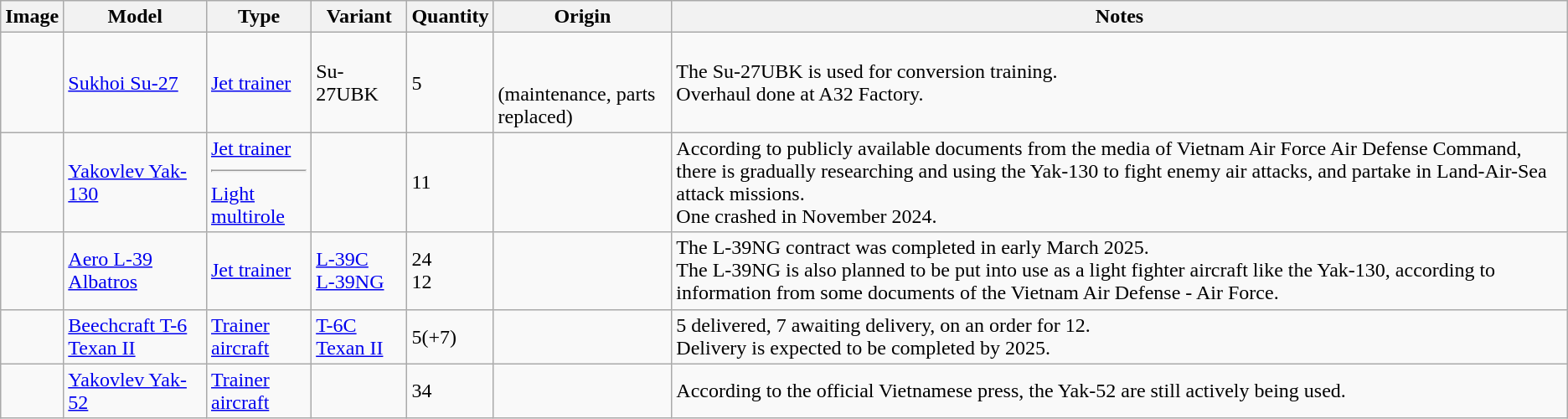<table class="wikitable">
<tr>
<th>Image</th>
<th>Model</th>
<th>Type</th>
<th>Variant</th>
<th>Quantity</th>
<th>Origin</th>
<th>Notes</th>
</tr>
<tr>
<td></td>
<td><a href='#'>Sukhoi Su-27</a></td>
<td><a href='#'>Jet trainer</a></td>
<td>Su-27UBK</td>
<td>5</td>
<td><br><br>(maintenance, parts replaced)</td>
<td>The Su-27UBK is used for conversion training.<br>Overhaul done at A32 Factory.</td>
</tr>
<tr>
<td></td>
<td><a href='#'>Yakovlev Yak-130</a></td>
<td><a href='#'>Jet trainer</a><hr><a href='#'>Light multirole</a></td>
<td></td>
<td>11</td>
<td></td>
<td>According to publicly available documents from the media of Vietnam Air Force Air Defense Command, there is gradually researching and using the Yak-130 to fight enemy air attacks, and partake in Land-Air-Sea attack missions.<br>One crashed in November 2024.</td>
</tr>
<tr>
<td></td>
<td><a href='#'>Aero L-39 Albatros</a></td>
<td><a href='#'>Jet trainer</a></td>
<td><a href='#'>L-39C</a><br><a href='#'>L-39NG</a></td>
<td>24<br>12</td>
<td><br></td>
<td>The L-39NG contract was completed in early March 2025.<br>The L-39NG is also planned to be put into use as a light fighter aircraft like the Yak-130, according to information from some documents of the Vietnam Air Defense - Air Force.</td>
</tr>
<tr>
<td></td>
<td><a href='#'>Beechcraft T-6 Texan II</a></td>
<td><a href='#'>Trainer aircraft</a></td>
<td><a href='#'>T-6C Texan II</a></td>
<td>5(+7)</td>
<td></td>
<td>5 delivered, 7 awaiting delivery, on an order for 12.<br>Delivery is expected to be completed by 2025.</td>
</tr>
<tr>
<td></td>
<td><a href='#'>Yakovlev Yak-52</a></td>
<td><a href='#'>Trainer aircraft</a></td>
<td></td>
<td>34</td>
<td></td>
<td>According to the official Vietnamese press, the Yak-52 are still actively being used.</td>
</tr>
</table>
